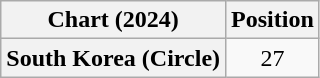<table class="wikitable plainrowheaders" style="text-align:center">
<tr>
<th scope="col">Chart (2024)</th>
<th scope="col">Position</th>
</tr>
<tr>
<th scope="row">South Korea (Circle)</th>
<td>27</td>
</tr>
</table>
